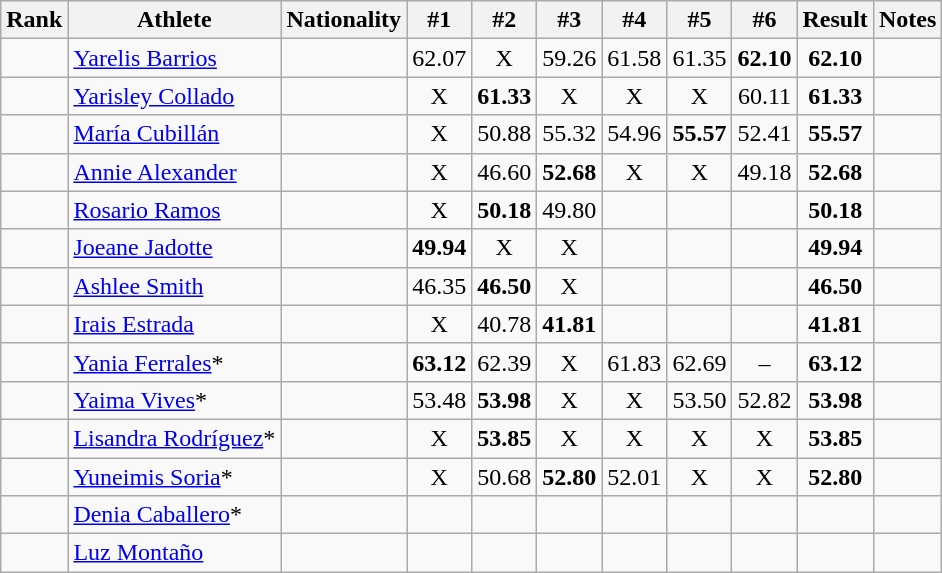<table class="wikitable sortable" style="text-align:center">
<tr>
<th>Rank</th>
<th>Athlete</th>
<th>Nationality</th>
<th>#1</th>
<th>#2</th>
<th>#3</th>
<th>#4</th>
<th>#5</th>
<th>#6</th>
<th>Result</th>
<th>Notes</th>
</tr>
<tr>
<td></td>
<td align=left><a href='#'>Yarelis Barrios</a></td>
<td align=left></td>
<td>62.07</td>
<td>X</td>
<td>59.26</td>
<td>61.58</td>
<td>61.35</td>
<td><strong>62.10</strong></td>
<td><strong>62.10</strong></td>
<td></td>
</tr>
<tr>
<td></td>
<td align=left><a href='#'>Yarisley Collado</a></td>
<td align=left></td>
<td>X</td>
<td><strong>61.33</strong></td>
<td>X</td>
<td>X</td>
<td>X</td>
<td>60.11</td>
<td><strong>61.33</strong></td>
<td></td>
</tr>
<tr>
<td></td>
<td align=left><a href='#'>María Cubillán</a></td>
<td align=left></td>
<td>X</td>
<td>50.88</td>
<td>55.32</td>
<td>54.96</td>
<td><strong>55.57</strong></td>
<td>52.41</td>
<td><strong>55.57</strong></td>
<td></td>
</tr>
<tr>
<td></td>
<td align=left><a href='#'>Annie Alexander</a></td>
<td align=left></td>
<td>X</td>
<td>46.60</td>
<td><strong>52.68</strong></td>
<td>X</td>
<td>X</td>
<td>49.18</td>
<td><strong>52.68</strong></td>
<td></td>
</tr>
<tr>
<td></td>
<td align=left><a href='#'>Rosario Ramos</a></td>
<td align=left></td>
<td>X</td>
<td><strong>50.18</strong></td>
<td>49.80</td>
<td></td>
<td></td>
<td></td>
<td><strong>50.18</strong></td>
<td></td>
</tr>
<tr>
<td></td>
<td align=left><a href='#'>Joeane Jadotte</a></td>
<td align=left></td>
<td><strong>49.94</strong></td>
<td>X</td>
<td>X</td>
<td></td>
<td></td>
<td></td>
<td><strong>49.94</strong></td>
<td></td>
</tr>
<tr>
<td></td>
<td align=left><a href='#'>Ashlee Smith</a></td>
<td align=left></td>
<td>46.35</td>
<td><strong>46.50</strong></td>
<td>X</td>
<td></td>
<td></td>
<td></td>
<td><strong>46.50</strong></td>
<td></td>
</tr>
<tr>
<td></td>
<td align=left><a href='#'>Irais Estrada</a></td>
<td align=left></td>
<td>X</td>
<td>40.78</td>
<td><strong>41.81</strong></td>
<td></td>
<td></td>
<td></td>
<td><strong>41.81</strong></td>
<td></td>
</tr>
<tr>
<td></td>
<td align=left><a href='#'>Yania Ferrales</a>*</td>
<td align=left></td>
<td><strong>63.12</strong></td>
<td>62.39</td>
<td>X</td>
<td>61.83</td>
<td>62.69</td>
<td>–</td>
<td><strong>63.12</strong></td>
<td></td>
</tr>
<tr>
<td></td>
<td align=left><a href='#'>Yaima Vives</a>*</td>
<td align=left></td>
<td>53.48</td>
<td><strong>53.98</strong></td>
<td>X</td>
<td>X</td>
<td>53.50</td>
<td>52.82</td>
<td><strong>53.98</strong></td>
<td></td>
</tr>
<tr>
<td></td>
<td align=left><a href='#'>Lisandra Rodríguez</a>*</td>
<td align=left></td>
<td>X</td>
<td><strong>53.85</strong></td>
<td>X</td>
<td>X</td>
<td>X</td>
<td>X</td>
<td><strong>53.85</strong></td>
<td></td>
</tr>
<tr>
<td></td>
<td align=left><a href='#'>Yuneimis Soria</a>*</td>
<td align=left></td>
<td>X</td>
<td>50.68</td>
<td><strong>52.80</strong></td>
<td>52.01</td>
<td>X</td>
<td>X</td>
<td><strong>52.80</strong></td>
<td></td>
</tr>
<tr>
<td></td>
<td align=left><a href='#'>Denia Caballero</a>*</td>
<td align=left></td>
<td></td>
<td></td>
<td></td>
<td></td>
<td></td>
<td></td>
<td><strong></strong></td>
<td></td>
</tr>
<tr>
<td></td>
<td align=left><a href='#'>Luz Montaño</a></td>
<td align=left></td>
<td></td>
<td></td>
<td></td>
<td></td>
<td></td>
<td></td>
<td><strong></strong></td>
<td></td>
</tr>
</table>
